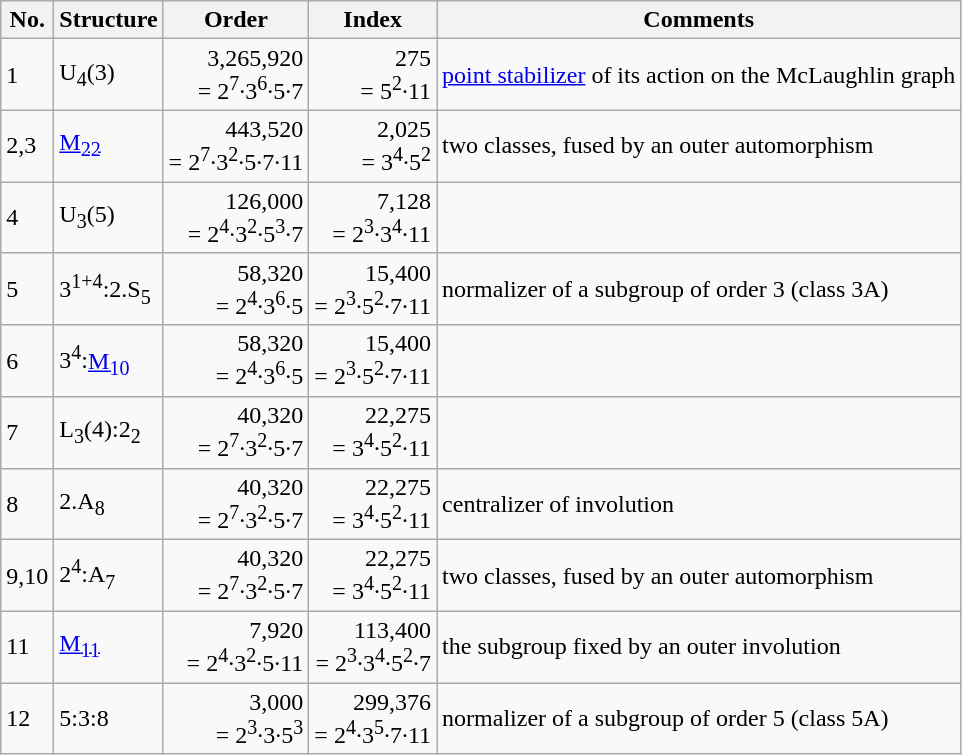<table class="wikitable">
<tr>
<th>No.</th>
<th>Structure</th>
<th>Order</th>
<th>Index</th>
<th>Comments</th>
</tr>
<tr>
<td>1</td>
<td>U<sub>4</sub>(3)</td>
<td align=right>3,265,920<br>= 2<sup>7</sup>·3<sup>6</sup>·5·7</td>
<td align=right>275<br>= 5<sup>2</sup>·11</td>
<td><a href='#'>point stabilizer</a> of its action on the McLaughlin graph</td>
</tr>
<tr>
<td>2,3</td>
<td><a href='#'>M<sub>22</sub></a></td>
<td align=right>443,520<br>= 2<sup>7</sup>·3<sup>2</sup>·5·7·11</td>
<td align=right>2,025<br>= 3<sup>4</sup>·5<sup>2</sup></td>
<td>two classes, fused by an outer automorphism</td>
</tr>
<tr>
<td>4</td>
<td>U<sub>3</sub>(5)</td>
<td align=right>126,000<br>= 2<sup>4</sup>·3<sup>2</sup>·5<sup>3</sup>·7</td>
<td align=right>7,128<br>= 2<sup>3</sup>·3<sup>4</sup>·11</td>
<td></td>
</tr>
<tr>
<td>5</td>
<td>3<sup>1+4</sup>:2.S<sub>5</sub></td>
<td align=right>58,320<br>= 2<sup>4</sup>·3<sup>6</sup>·5</td>
<td align=right>15,400<br>= 2<sup>3</sup>·5<sup>2</sup>·7·11</td>
<td>normalizer of a subgroup of order 3 (class 3A)</td>
</tr>
<tr>
<td>6</td>
<td>3<sup>4</sup>:<a href='#'>M<sub>10</sub></a></td>
<td align=right>58,320<br>= 2<sup>4</sup>·3<sup>6</sup>·5</td>
<td align=right>15,400<br>= 2<sup>3</sup>·5<sup>2</sup>·7·11</td>
<td></td>
</tr>
<tr>
<td>7</td>
<td>L<sub>3</sub>(4):2<sub>2</sub></td>
<td align=right>40,320<br>= 2<sup>7</sup>·3<sup>2</sup>·5·7</td>
<td align=right>22,275<br>= 3<sup>4</sup>·5<sup>2</sup>·11</td>
<td></td>
</tr>
<tr>
<td>8</td>
<td>2.A<sub>8</sub></td>
<td align=right>40,320<br>= 2<sup>7</sup>·3<sup>2</sup>·5·7</td>
<td align=right>22,275<br>= 3<sup>4</sup>·5<sup>2</sup>·11</td>
<td>centralizer of involution</td>
</tr>
<tr>
<td>9,10</td>
<td>2<sup>4</sup>:A<sub>7</sub></td>
<td align=right>40,320<br>= 2<sup>7</sup>·3<sup>2</sup>·5·7</td>
<td align=right>22,275<br>= 3<sup>4</sup>·5<sup>2</sup>·11</td>
<td>two classes, fused by an outer automorphism</td>
</tr>
<tr>
<td>11</td>
<td><a href='#'>M<sub>11</sub></a></td>
<td align=right>7,920<br>= 2<sup>4</sup>·3<sup>2</sup>·5·11</td>
<td align=right>113,400<br>= 2<sup>3</sup>·3<sup>4</sup>·5<sup>2</sup>·7</td>
<td>the subgroup fixed by an outer involution</td>
</tr>
<tr>
<td>12</td>
<td>5:3:8</td>
<td align=right>3,000<br>= 2<sup>3</sup>·3·5<sup>3</sup></td>
<td align=right>299,376<br>= 2<sup>4</sup>·3<sup>5</sup>·7·11</td>
<td>normalizer of a subgroup of order 5 (class 5A)</td>
</tr>
</table>
